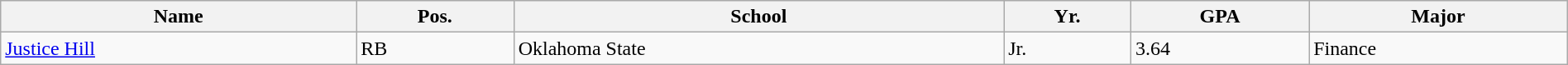<table class="wikitable sortable sortable" style="width:100%;">
<tr>
<th>Name</th>
<th>Pos.</th>
<th>School</th>
<th>Yr.</th>
<th>GPA</th>
<th>Major</th>
</tr>
<tr>
<td><a href='#'>Justice Hill</a></td>
<td>RB</td>
<td>Oklahoma State</td>
<td>Jr.</td>
<td>3.64</td>
<td>Finance</td>
</tr>
</table>
